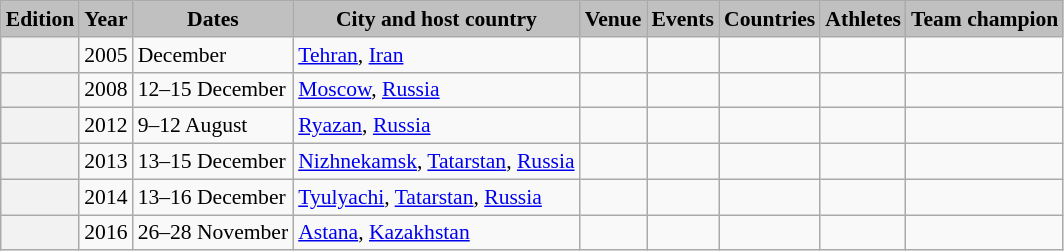<table class="wikitable" style="font-size:90%">
<tr>
<th style=background-color:#C0C0C0>Edition</th>
<th style=background-color:#C0C0C0>Year</th>
<th style=background-color:#C0C0C0>Dates</th>
<th style=background-color:#C0C0C0>City and host country</th>
<th style=background-color:#C0C0C0>Venue</th>
<th style=background-color:#C0C0C0>Events</th>
<th style=background-color:#C0C0C0>Countries</th>
<th style=background-color:#C0C0C0>Athletes</th>
<th style=background-color:#C0C0C0>Team champion</th>
</tr>
<tr>
<th></th>
<td>2005</td>
<td>December</td>
<td> <a href='#'>Tehran</a>, <a href='#'>Iran</a></td>
<td></td>
<td></td>
<td></td>
<td></td>
<td></td>
</tr>
<tr>
<th></th>
<td>2008</td>
<td>12–15 December</td>
<td> <a href='#'>Moscow</a>, <a href='#'>Russia</a></td>
<td></td>
<td></td>
<td></td>
<td></td>
<td></td>
</tr>
<tr>
<th></th>
<td>2012</td>
<td>9–12 August</td>
<td> <a href='#'>Ryazan</a>, <a href='#'>Russia</a></td>
<td></td>
<td></td>
<td></td>
<td></td>
<td></td>
</tr>
<tr>
<th></th>
<td>2013</td>
<td>13–15 December</td>
<td> <a href='#'>Nizhnekamsk</a>, <a href='#'>Tatarstan</a>, <a href='#'>Russia</a></td>
<td></td>
<td></td>
<td></td>
<td></td>
<td></td>
</tr>
<tr>
<th></th>
<td>2014</td>
<td>13–16 December</td>
<td> <a href='#'>Tyulyachi</a>, <a href='#'>Tatarstan</a>, <a href='#'>Russia</a></td>
<td></td>
<td></td>
<td></td>
<td></td>
<td></td>
</tr>
<tr>
<th></th>
<td>2016</td>
<td>26–28 November</td>
<td> <a href='#'>Astana</a>, <a href='#'>Kazakhstan</a></td>
<td></td>
<td></td>
<td></td>
<td></td>
<td></td>
</tr>
</table>
